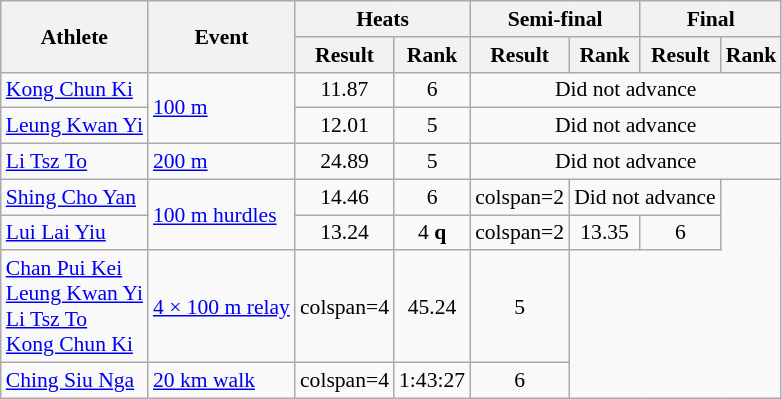<table class=wikitable style="text-align: center; font-size:90%">
<tr>
<th rowspan=2>Athlete</th>
<th rowspan=2>Event</th>
<th colspan="2">Heats</th>
<th colspan="2">Semi-final</th>
<th colspan="2">Final</th>
</tr>
<tr>
<th>Result</th>
<th>Rank</th>
<th>Result</th>
<th>Rank</th>
<th>Result</th>
<th>Rank</th>
</tr>
<tr>
<td align=left><a href='#'>Kong Chun Ki</a></td>
<td align=left rowspan=2><a href='#'>100 m</a></td>
<td>11.87</td>
<td>6</td>
<td colspan=4>Did not advance</td>
</tr>
<tr>
<td align=left><a href='#'>Leung Kwan Yi</a></td>
<td>12.01</td>
<td>5</td>
<td colspan=4>Did not advance</td>
</tr>
<tr>
<td align=left><a href='#'>Li Tsz To</a></td>
<td align=left><a href='#'>200 m</a></td>
<td>24.89</td>
<td>5</td>
<td colspan=4>Did not advance</td>
</tr>
<tr>
<td align=left><a href='#'>Shing Cho Yan</a></td>
<td align=left rowspan=2><a href='#'>100 m hurdles</a></td>
<td>14.46</td>
<td>6</td>
<td>colspan=2 </td>
<td colspan=2>Did not advance</td>
</tr>
<tr>
<td align=left><a href='#'>Lui Lai Yiu</a></td>
<td>13.24</td>
<td>4 <strong>q</strong></td>
<td>colspan=2 </td>
<td>13.35</td>
<td>6</td>
</tr>
<tr>
<td align=left><a href='#'>Chan Pui Kei</a><br><a href='#'>Leung Kwan Yi</a><br><a href='#'>Li Tsz To</a><br><a href='#'>Kong Chun Ki</a></td>
<td align=left><a href='#'>4 × 100 m relay</a></td>
<td>colspan=4 </td>
<td>45.24</td>
<td>5</td>
</tr>
<tr>
<td align=left><a href='#'>Ching Siu Nga</a></td>
<td align=left><a href='#'>20 km walk</a></td>
<td>colspan=4 </td>
<td>1:43:27</td>
<td>6</td>
</tr>
</table>
